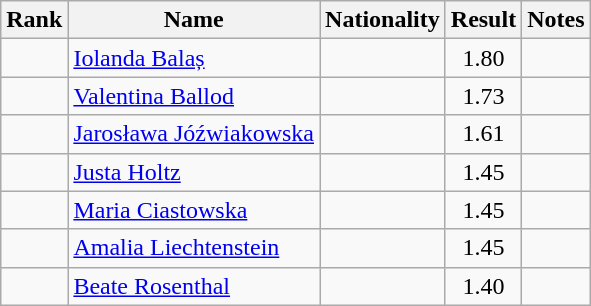<table class="wikitable sortable" style="text-align:center">
<tr>
<th>Rank</th>
<th>Name</th>
<th>Nationality</th>
<th>Result</th>
<th>Notes</th>
</tr>
<tr>
<td></td>
<td align=left><a href='#'>Iolanda Balaș</a></td>
<td align=left></td>
<td>1.80</td>
<td></td>
</tr>
<tr>
<td></td>
<td align=left><a href='#'>Valentina Ballod</a></td>
<td align=left></td>
<td>1.73</td>
<td></td>
</tr>
<tr>
<td></td>
<td align=left><a href='#'>Jarosława Jóźwiakowska</a></td>
<td align=left></td>
<td>1.61</td>
<td></td>
</tr>
<tr>
<td></td>
<td align=left><a href='#'>Justa Holtz</a></td>
<td align=left></td>
<td>1.45</td>
<td></td>
</tr>
<tr>
<td></td>
<td align=left><a href='#'>Maria Ciastowska</a></td>
<td align=left></td>
<td>1.45</td>
<td></td>
</tr>
<tr>
<td></td>
<td align=left><a href='#'>Amalia Liechtenstein</a></td>
<td align=left></td>
<td>1.45</td>
<td></td>
</tr>
<tr>
<td></td>
<td align=left><a href='#'>Beate Rosenthal</a></td>
<td align=left></td>
<td>1.40</td>
<td></td>
</tr>
</table>
